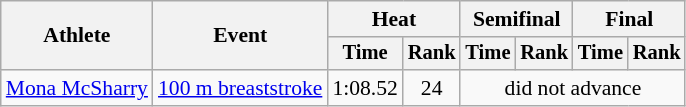<table class=wikitable style="font-size:90%">
<tr>
<th rowspan="2">Athlete</th>
<th rowspan="2">Event</th>
<th colspan="2">Heat</th>
<th colspan="2">Semifinal</th>
<th colspan="2">Final</th>
</tr>
<tr style="font-size:95%">
<th>Time</th>
<th>Rank</th>
<th>Time</th>
<th>Rank</th>
<th>Time</th>
<th>Rank</th>
</tr>
<tr align=center>
<td align=left><a href='#'>Mona McSharry</a></td>
<td align=left><a href='#'>100 m breaststroke</a></td>
<td>1:08.52</td>
<td>24</td>
<td colspan=4>did not advance</td>
</tr>
</table>
